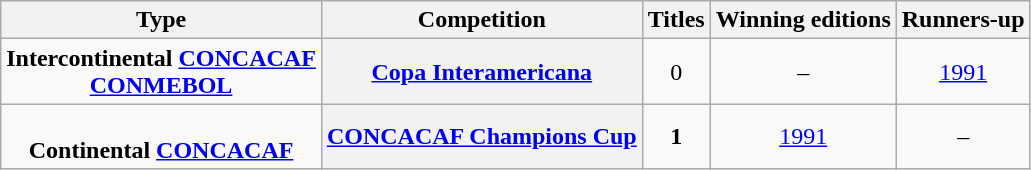<table class="wikitable" style="text-align: center;">
<tr>
<th>Type</th>
<th>Competition</th>
<th>Titles</th>
<th>Winning editions</th>
<th>Runners-up</th>
</tr>
<tr>
<td rowspan="1"><strong>Intercontinental <a href='#'>CONCACAF</a><br><a href='#'>CONMEBOL</a></strong></td>
<th scope=col><a href='#'>Copa Interamericana</a></th>
<td>0</td>
<td>–</td>
<td><a href='#'>1991</a></td>
</tr>
<tr>
<td rowspan="1"><br><strong>Continental <a href='#'>CONCACAF</a></strong></td>
<th scope=col><a href='#'>CONCACAF Champions Cup</a></th>
<td><strong>1</strong></td>
<td><a href='#'>1991</a></td>
<td>–</td>
</tr>
</table>
